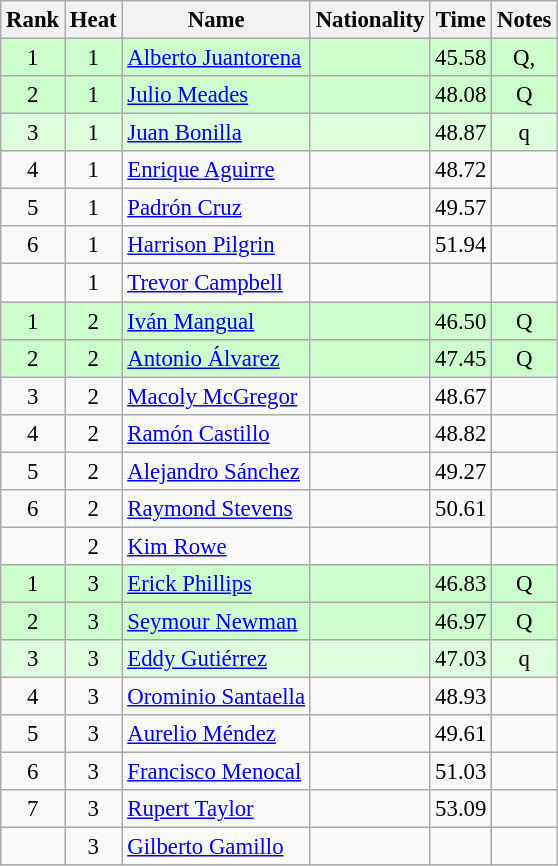<table class="wikitable sortable" style="text-align:center; font-size:95%">
<tr>
<th>Rank</th>
<th>Heat</th>
<th>Name</th>
<th>Nationality</th>
<th>Time</th>
<th>Notes</th>
</tr>
<tr bgcolor=ccffcc>
<td>1</td>
<td>1</td>
<td align=left><a href='#'>Alberto Juantorena</a></td>
<td align=left></td>
<td>45.58</td>
<td>Q, </td>
</tr>
<tr bgcolor=ccffcc>
<td>2</td>
<td>1</td>
<td align=left><a href='#'>Julio Meades</a></td>
<td align=left></td>
<td>48.08</td>
<td>Q</td>
</tr>
<tr bgcolor=ddffdd>
<td>3</td>
<td>1</td>
<td align=left><a href='#'>Juan Bonilla</a></td>
<td align=left></td>
<td>48.87</td>
<td>q</td>
</tr>
<tr>
<td>4</td>
<td>1</td>
<td align=left><a href='#'>Enrique Aguirre</a></td>
<td align=left></td>
<td>48.72</td>
<td></td>
</tr>
<tr>
<td>5</td>
<td>1</td>
<td align=left><a href='#'>Padrón Cruz</a></td>
<td align=left></td>
<td>49.57</td>
<td></td>
</tr>
<tr>
<td>6</td>
<td>1</td>
<td align=left><a href='#'>Harrison Pilgrin</a></td>
<td align=left></td>
<td>51.94</td>
<td></td>
</tr>
<tr>
<td></td>
<td>1</td>
<td align=left><a href='#'>Trevor Campbell</a></td>
<td align=left></td>
<td></td>
<td></td>
</tr>
<tr bgcolor=ccffcc>
<td>1</td>
<td>2</td>
<td align=left><a href='#'>Iván Mangual</a></td>
<td align=left></td>
<td>46.50</td>
<td>Q</td>
</tr>
<tr bgcolor=ccffcc>
<td>2</td>
<td>2</td>
<td align=left><a href='#'>Antonio Álvarez</a></td>
<td align=left></td>
<td>47.45</td>
<td>Q</td>
</tr>
<tr>
<td>3</td>
<td>2</td>
<td align=left><a href='#'>Macoly McGregor</a></td>
<td align=left></td>
<td>48.67</td>
<td></td>
</tr>
<tr>
<td>4</td>
<td>2</td>
<td align=left><a href='#'>Ramón Castillo</a></td>
<td align=left></td>
<td>48.82</td>
<td></td>
</tr>
<tr>
<td>5</td>
<td>2</td>
<td align=left><a href='#'>Alejandro Sánchez</a></td>
<td align=left></td>
<td>49.27</td>
<td></td>
</tr>
<tr>
<td>6</td>
<td>2</td>
<td align=left><a href='#'>Raymond Stevens</a></td>
<td align=left></td>
<td>50.61</td>
<td></td>
</tr>
<tr>
<td></td>
<td>2</td>
<td align=left><a href='#'>Kim Rowe</a></td>
<td align=left></td>
<td></td>
<td></td>
</tr>
<tr bgcolor=ccffcc>
<td>1</td>
<td>3</td>
<td align=left><a href='#'>Erick Phillips</a></td>
<td align=left></td>
<td>46.83</td>
<td>Q</td>
</tr>
<tr bgcolor=ccffcc>
<td>2</td>
<td>3</td>
<td align=left><a href='#'>Seymour Newman</a></td>
<td align=left></td>
<td>46.97</td>
<td>Q</td>
</tr>
<tr bgcolor=ddffdd>
<td>3</td>
<td>3</td>
<td align=left><a href='#'>Eddy Gutiérrez</a></td>
<td align=left></td>
<td>47.03</td>
<td>q</td>
</tr>
<tr>
<td>4</td>
<td>3</td>
<td align=left><a href='#'>Orominio Santaella</a></td>
<td align=left></td>
<td>48.93</td>
<td></td>
</tr>
<tr>
<td>5</td>
<td>3</td>
<td align=left><a href='#'>Aurelio Méndez</a></td>
<td align=left></td>
<td>49.61</td>
<td></td>
</tr>
<tr>
<td>6</td>
<td>3</td>
<td align=left><a href='#'>Francisco Menocal</a></td>
<td align=left></td>
<td>51.03</td>
<td></td>
</tr>
<tr>
<td>7</td>
<td>3</td>
<td align=left><a href='#'>Rupert Taylor</a></td>
<td align=left></td>
<td>53.09</td>
<td></td>
</tr>
<tr>
<td></td>
<td>3</td>
<td align=left><a href='#'>Gilberto Gamillo</a></td>
<td align=left></td>
<td></td>
<td></td>
</tr>
</table>
